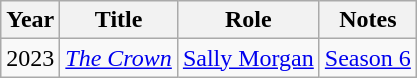<table class="wikitable">
<tr>
<th>Year</th>
<th>Title</th>
<th>Role</th>
<th>Notes</th>
</tr>
<tr>
<td>2023</td>
<td><em><a href='#'>The Crown</a></em></td>
<td><a href='#'>Sally Morgan</a></td>
<td><a href='#'>Season 6</a></td>
</tr>
</table>
